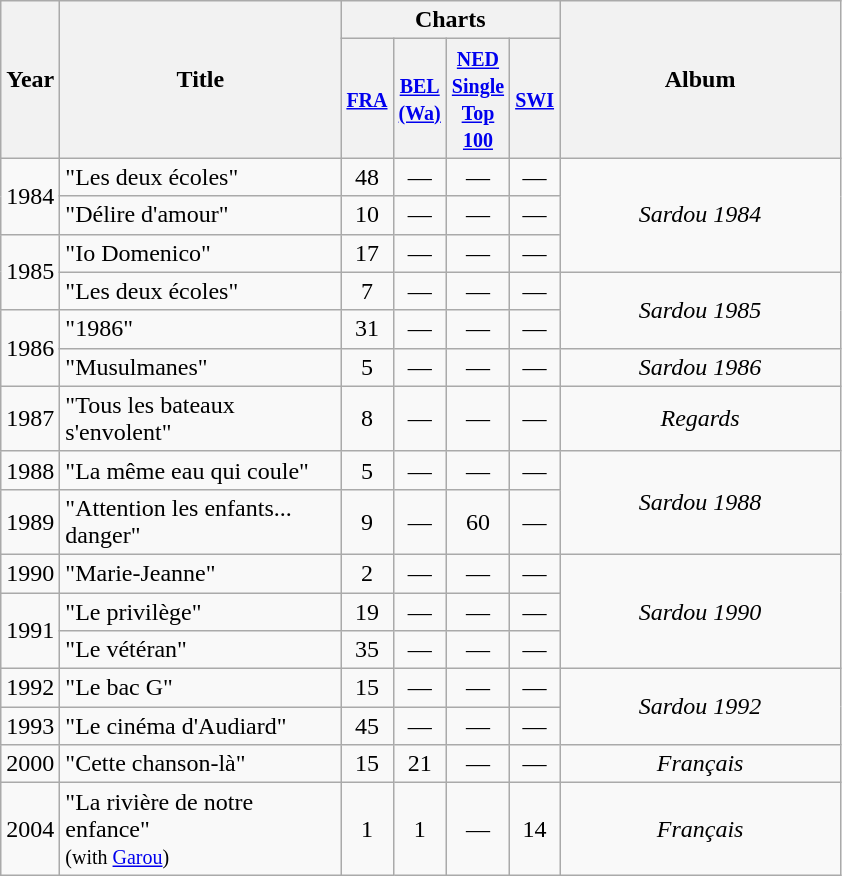<table class="wikitable">
<tr>
<th style="text-align:center;" rowspan="2">Year</th>
<th rowspan="2" style="text-align:center; width:180px;">Title</th>
<th style="text-align:center;" colspan="4">Charts</th>
<th rowspan="2" style="text-align:center; width:180px;">Album</th>
</tr>
<tr>
<th width="20"><small><a href='#'>FRA</a><br></small></th>
<th width="20"><small><a href='#'>BEL<br>(Wa)</a></small></th>
<th width="20"><small><a href='#'>NED<br>Single<br>Top 100</a></small></th>
<th width="20"><small><a href='#'>SWI</a></small></th>
</tr>
<tr>
<td style="text-align:center;" rowspan=2>1984</td>
<td>"Les deux écoles"</td>
<td style="text-align:center;">48</td>
<td style="text-align:center;">—</td>
<td style="text-align:center;">—</td>
<td style="text-align:center;">—</td>
<td style="text-align:center;" rowspan=3><em>Sardou 1984</em></td>
</tr>
<tr>
<td>"Délire d'amour"</td>
<td style="text-align:center;">10</td>
<td style="text-align:center;">—</td>
<td style="text-align:center;">—</td>
<td style="text-align:center;">—</td>
</tr>
<tr>
<td style="text-align:center;" rowspan=2>1985</td>
<td>"Io Domenico"</td>
<td style="text-align:center;">17</td>
<td style="text-align:center;">—</td>
<td style="text-align:center;">—</td>
<td style="text-align:center;">—</td>
</tr>
<tr>
<td>"Les deux écoles"</td>
<td style="text-align:center;">7</td>
<td style="text-align:center;">—</td>
<td style="text-align:center;">—</td>
<td style="text-align:center;">—</td>
<td style="text-align:center;" rowspan=2><em>Sardou 1985</em></td>
</tr>
<tr>
<td style="text-align:center;" rowspan=2>1986</td>
<td>"1986"</td>
<td style="text-align:center;">31</td>
<td style="text-align:center;">—</td>
<td style="text-align:center;">—</td>
<td style="text-align:center;">—</td>
</tr>
<tr>
<td>"Musulmanes"</td>
<td style="text-align:center;">5</td>
<td style="text-align:center;">—</td>
<td style="text-align:center;">—</td>
<td style="text-align:center;">—</td>
<td style="text-align:center;"><em>Sardou 1986</em></td>
</tr>
<tr>
<td style="text-align:center;">1987</td>
<td>"Tous les bateaux s'envolent"</td>
<td style="text-align:center;">8</td>
<td style="text-align:center;">—</td>
<td style="text-align:center;">—</td>
<td style="text-align:center;">—</td>
<td style="text-align:center;"><em>Regards</em></td>
</tr>
<tr>
<td style="text-align:center;">1988</td>
<td>"La même eau qui coule"</td>
<td style="text-align:center;">5</td>
<td style="text-align:center;">—</td>
<td style="text-align:center;">—</td>
<td style="text-align:center;">—</td>
<td style="text-align:center;" rowspan=2><em>Sardou 1988</em></td>
</tr>
<tr>
<td style="text-align:center;">1989</td>
<td>"Attention les enfants... danger"</td>
<td style="text-align:center;">9</td>
<td style="text-align:center;">—</td>
<td style="text-align:center;">60</td>
<td style="text-align:center;">—</td>
</tr>
<tr>
<td style="text-align:center;">1990</td>
<td>"Marie-Jeanne"</td>
<td style="text-align:center;">2</td>
<td style="text-align:center;">—</td>
<td style="text-align:center;">—</td>
<td style="text-align:center;">—</td>
<td style="text-align:center;" rowspan=3><em>Sardou 1990</em></td>
</tr>
<tr>
<td style="text-align:center;" rowspan=2>1991</td>
<td>"Le privilège"</td>
<td style="text-align:center;">19</td>
<td style="text-align:center;">—</td>
<td style="text-align:center;">—</td>
<td style="text-align:center;">—</td>
</tr>
<tr>
<td>"Le vétéran"</td>
<td style="text-align:center;">35</td>
<td style="text-align:center;">—</td>
<td style="text-align:center;">—</td>
<td style="text-align:center;">—</td>
</tr>
<tr>
<td style="text-align:center;">1992</td>
<td>"Le bac G"</td>
<td style="text-align:center;">15</td>
<td style="text-align:center;">—</td>
<td style="text-align:center;">—</td>
<td style="text-align:center;">—</td>
<td style="text-align:center;" rowspan=2><em>Sardou 1992</em></td>
</tr>
<tr>
<td style="text-align:center;">1993</td>
<td>"Le cinéma d'Audiard"</td>
<td style="text-align:center;">45</td>
<td style="text-align:center;">—</td>
<td style="text-align:center;">—</td>
<td style="text-align:center;">—</td>
</tr>
<tr>
<td style="text-align:center;">2000</td>
<td>"Cette chanson-là"</td>
<td style="text-align:center;">15</td>
<td style="text-align:center;">21</td>
<td style="text-align:center;">—</td>
<td style="text-align:center;">—</td>
<td style="text-align:center;"><em>Français</em></td>
</tr>
<tr>
<td style="text-align:center;">2004</td>
<td>"La rivière de notre enfance" <br><small>(with <a href='#'>Garou</a>)</small></td>
<td style="text-align:center;">1</td>
<td style="text-align:center;">1</td>
<td style="text-align:center;">—</td>
<td style="text-align:center;">14</td>
<td style="text-align:center;"><em>Français</em></td>
</tr>
</table>
